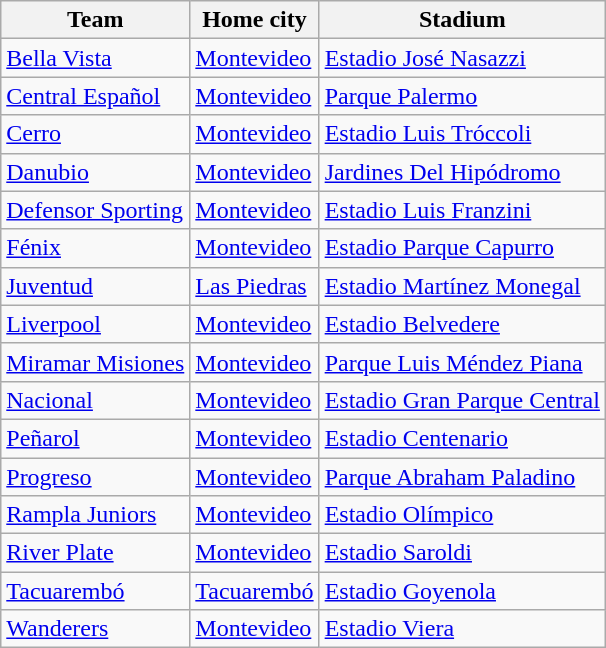<table class="wikitable sortable" style="text-align: left">
<tr>
<th>Team</th>
<th>Home city</th>
<th>Stadium</th>
</tr>
<tr>
<td><a href='#'>Bella Vista</a></td>
<td><a href='#'>Montevideo</a></td>
<td><a href='#'>Estadio José Nasazzi</a></td>
</tr>
<tr>
<td><a href='#'>Central Español</a></td>
<td><a href='#'>Montevideo</a></td>
<td><a href='#'>Parque Palermo</a></td>
</tr>
<tr>
<td><a href='#'>Cerro</a></td>
<td><a href='#'>Montevideo</a></td>
<td><a href='#'>Estadio Luis Tróccoli</a></td>
</tr>
<tr>
<td><a href='#'>Danubio</a></td>
<td><a href='#'>Montevideo</a></td>
<td><a href='#'>Jardines Del Hipódromo</a></td>
</tr>
<tr>
<td><a href='#'>Defensor Sporting</a></td>
<td><a href='#'>Montevideo</a></td>
<td><a href='#'>Estadio Luis Franzini</a></td>
</tr>
<tr>
<td><a href='#'>Fénix</a></td>
<td><a href='#'>Montevideo</a></td>
<td><a href='#'>Estadio Parque Capurro</a></td>
</tr>
<tr>
<td><a href='#'>Juventud</a></td>
<td><a href='#'>Las Piedras</a></td>
<td><a href='#'>Estadio Martínez Monegal</a></td>
</tr>
<tr>
<td><a href='#'>Liverpool</a></td>
<td><a href='#'>Montevideo</a></td>
<td><a href='#'>Estadio Belvedere</a></td>
</tr>
<tr>
<td><a href='#'>Miramar Misiones</a></td>
<td><a href='#'>Montevideo</a></td>
<td><a href='#'>Parque Luis Méndez Piana</a></td>
</tr>
<tr>
<td><a href='#'>Nacional</a></td>
<td><a href='#'>Montevideo</a></td>
<td><a href='#'>Estadio Gran Parque Central</a></td>
</tr>
<tr>
<td><a href='#'>Peñarol</a></td>
<td><a href='#'>Montevideo</a></td>
<td><a href='#'>Estadio Centenario</a></td>
</tr>
<tr>
<td><a href='#'>Progreso</a></td>
<td><a href='#'>Montevideo</a></td>
<td><a href='#'>Parque Abraham Paladino</a></td>
</tr>
<tr>
<td><a href='#'>Rampla Juniors</a></td>
<td><a href='#'>Montevideo</a></td>
<td><a href='#'>Estadio Olímpico</a></td>
</tr>
<tr>
<td><a href='#'>River Plate</a></td>
<td><a href='#'>Montevideo</a></td>
<td><a href='#'>Estadio Saroldi</a></td>
</tr>
<tr>
<td><a href='#'>Tacuarembó</a></td>
<td><a href='#'>Tacuarembó</a></td>
<td><a href='#'>Estadio Goyenola</a></td>
</tr>
<tr>
<td><a href='#'>Wanderers</a></td>
<td><a href='#'>Montevideo</a></td>
<td><a href='#'>Estadio Viera</a></td>
</tr>
</table>
